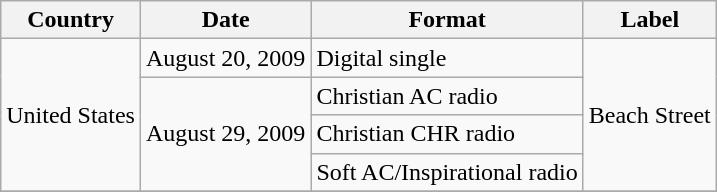<table class="wikitable plainrowheaders">
<tr>
<th scope="col">Country</th>
<th scope="col">Date</th>
<th scope="col">Format</th>
<th scope="col">Label</th>
</tr>
<tr>
<td rowspan="4">United States</td>
<td>August 20, 2009</td>
<td>Digital single</td>
<td rowspan="4">Beach Street</td>
</tr>
<tr>
<td rowspan="3">August 29, 2009</td>
<td>Christian AC radio</td>
</tr>
<tr>
<td>Christian CHR radio</td>
</tr>
<tr>
<td>Soft AC/Inspirational radio</td>
</tr>
<tr>
</tr>
</table>
